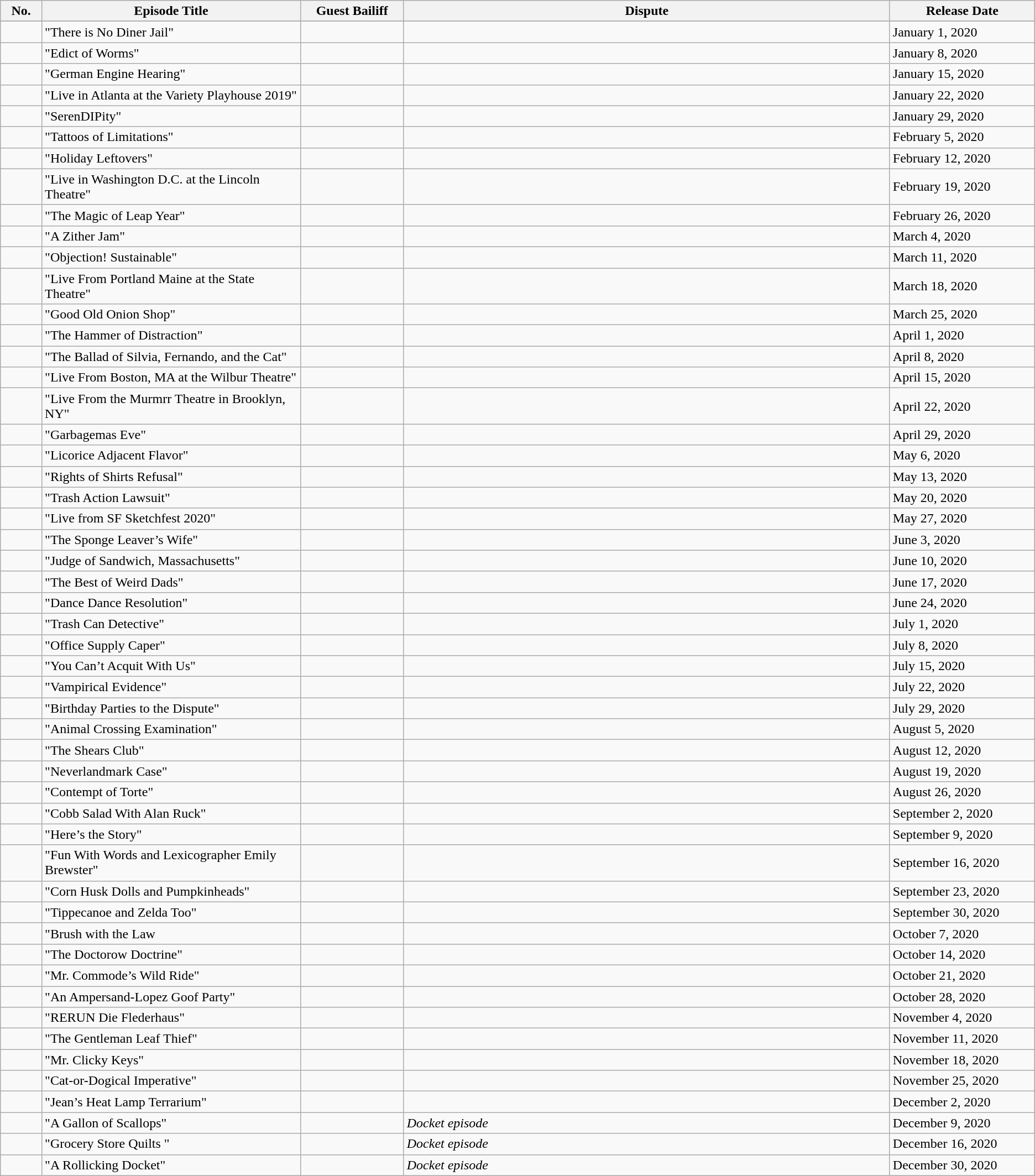<table class="wikitable">
<tr>
<th width="4%">No.</th>
<th width="25%">Episode Title</th>
<th width="10%">Guest Bailiff</th>
<th width="47%">Dispute</th>
<th width="14%">Release Date</th>
</tr>
<tr>
</tr>
<tr>
<td></td>
<td>"There is No Diner Jail"</td>
<td></td>
<td></td>
<td>January 1, 2020</td>
</tr>
<tr>
<td></td>
<td>"Edict of Worms"</td>
<td></td>
<td></td>
<td>January 8, 2020</td>
</tr>
<tr>
<td></td>
<td>"German Engine Hearing"</td>
<td></td>
<td></td>
<td>January 15, 2020</td>
</tr>
<tr>
<td></td>
<td>"Live in Atlanta at the Variety Playhouse 2019"</td>
<td></td>
<td></td>
<td>January 22, 2020</td>
</tr>
<tr>
<td></td>
<td>"SerenDIPity"</td>
<td></td>
<td></td>
<td>January 29, 2020</td>
</tr>
<tr>
<td></td>
<td>"Tattoos of Limitations"</td>
<td></td>
<td></td>
<td>February 5, 2020</td>
</tr>
<tr>
<td></td>
<td>"Holiday Leftovers"</td>
<td></td>
<td></td>
<td>February 12, 2020</td>
</tr>
<tr>
<td></td>
<td>"Live in Washington D.C. at the Lincoln Theatre"</td>
<td></td>
<td></td>
<td>February 19, 2020</td>
</tr>
<tr>
<td></td>
<td>"The Magic of Leap Year"</td>
<td></td>
<td></td>
<td>February 26, 2020</td>
</tr>
<tr>
<td></td>
<td>"A Zither Jam"</td>
<td></td>
<td></td>
<td>March 4, 2020</td>
</tr>
<tr>
<td></td>
<td>"Objection! Sustainable"</td>
<td></td>
<td></td>
<td>March 11, 2020</td>
</tr>
<tr>
<td></td>
<td>"Live From Portland Maine at the State Theatre"</td>
<td></td>
<td></td>
<td>March 18, 2020</td>
</tr>
<tr>
<td></td>
<td>"Good Old Onion Shop"</td>
<td></td>
<td></td>
<td>March 25, 2020</td>
</tr>
<tr>
<td></td>
<td>"The Hammer of Distraction"</td>
<td></td>
<td></td>
<td>April 1, 2020</td>
</tr>
<tr>
<td></td>
<td>"The Ballad of Silvia, Fernando, and the Cat"</td>
<td></td>
<td></td>
<td>April 8, 2020</td>
</tr>
<tr>
<td></td>
<td>"Live From Boston, MA at the Wilbur Theatre"</td>
<td></td>
<td></td>
<td>April 15, 2020</td>
</tr>
<tr>
<td></td>
<td>"Live From the Murmrr Theatre in Brooklyn, NY"</td>
<td></td>
<td></td>
<td>April 22, 2020</td>
</tr>
<tr>
<td></td>
<td>"Garbagemas Eve"</td>
<td></td>
<td></td>
<td>April 29, 2020</td>
</tr>
<tr>
<td></td>
<td>"Licorice Adjacent Flavor"</td>
<td></td>
<td></td>
<td>May 6, 2020</td>
</tr>
<tr>
<td></td>
<td>"Rights of Shirts Refusal"</td>
<td></td>
<td></td>
<td>May 13, 2020</td>
</tr>
<tr>
<td></td>
<td>"Trash Action Lawsuit"</td>
<td></td>
<td></td>
<td>May 20, 2020</td>
</tr>
<tr>
<td></td>
<td>"Live from SF Sketchfest 2020"</td>
<td></td>
<td></td>
<td>May 27, 2020</td>
</tr>
<tr>
<td></td>
<td>"The Sponge Leaver’s Wife"</td>
<td></td>
<td></td>
<td>June 3, 2020</td>
</tr>
<tr>
<td></td>
<td>"Judge of Sandwich, Massachusetts"</td>
<td></td>
<td></td>
<td>June 10, 2020</td>
</tr>
<tr>
<td></td>
<td>"The Best of Weird Dads"</td>
<td></td>
<td></td>
<td>June 17, 2020</td>
</tr>
<tr>
<td></td>
<td>"Dance Dance Resolution"</td>
<td></td>
<td></td>
<td>June 24, 2020</td>
</tr>
<tr>
<td></td>
<td>"Trash Can Detective"</td>
<td></td>
<td></td>
<td>July 1, 2020</td>
</tr>
<tr>
<td></td>
<td>"Office Supply Caper"</td>
<td></td>
<td></td>
<td>July 8, 2020</td>
</tr>
<tr>
<td></td>
<td>"You Can’t Acquit With Us"</td>
<td></td>
<td></td>
<td>July 15, 2020</td>
</tr>
<tr>
<td></td>
<td>"Vampirical Evidence"</td>
<td></td>
<td></td>
<td>July 22, 2020</td>
</tr>
<tr>
<td></td>
<td>"Birthday Parties to the Dispute"</td>
<td></td>
<td></td>
<td>July 29, 2020</td>
</tr>
<tr>
<td></td>
<td>"Animal Crossing Examination"</td>
<td></td>
<td></td>
<td>August 5, 2020</td>
</tr>
<tr>
<td></td>
<td>"The Shears Club"</td>
<td></td>
<td></td>
<td>August 12, 2020</td>
</tr>
<tr>
<td></td>
<td>"Neverlandmark Case"</td>
<td></td>
<td></td>
<td>August 19, 2020</td>
</tr>
<tr>
<td></td>
<td>"Contempt of Torte"</td>
<td></td>
<td></td>
<td>August 26, 2020</td>
</tr>
<tr>
<td></td>
<td>"Cobb Salad With Alan Ruck"</td>
<td></td>
<td></td>
<td>September 2, 2020</td>
</tr>
<tr>
<td></td>
<td>"Here’s the Story"</td>
<td></td>
<td></td>
<td>September 9, 2020</td>
</tr>
<tr>
<td></td>
<td>"Fun With Words and Lexicographer Emily Brewster"</td>
<td></td>
<td></td>
<td>September 16, 2020</td>
</tr>
<tr>
<td></td>
<td>"Corn Husk Dolls and Pumpkinheads"</td>
<td></td>
<td></td>
<td>September 23, 2020</td>
</tr>
<tr>
<td></td>
<td>"Tippecanoe and Zelda Too"</td>
<td></td>
<td></td>
<td>September 30, 2020</td>
</tr>
<tr>
<td></td>
<td>"Brush with the Law</td>
<td></td>
<td></td>
<td>October 7, 2020</td>
</tr>
<tr>
<td></td>
<td>"The Doctorow Doctrine"</td>
<td></td>
<td></td>
<td>October 14, 2020</td>
</tr>
<tr>
<td></td>
<td>"Mr. Commode’s Wild Ride"</td>
<td></td>
<td></td>
<td>October 21, 2020</td>
</tr>
<tr>
<td></td>
<td>"An Ampersand-Lopez Goof Party"</td>
<td></td>
<td></td>
<td>October 28, 2020</td>
</tr>
<tr>
<td></td>
<td>"RERUN Die Flederhaus"</td>
<td></td>
<td></td>
<td>November 4, 2020</td>
</tr>
<tr>
<td></td>
<td>"The Gentleman Leaf Thief"</td>
<td></td>
<td></td>
<td>November 11, 2020</td>
</tr>
<tr>
<td></td>
<td>"Mr. Clicky Keys"</td>
<td></td>
<td></td>
<td>November 18, 2020</td>
</tr>
<tr>
<td></td>
<td>"Cat-or-Dogical Imperative"</td>
<td></td>
<td></td>
<td>November 25, 2020</td>
</tr>
<tr>
<td></td>
<td>"Jean’s Heat Lamp Terrarium"</td>
<td></td>
<td></td>
<td>December 2, 2020</td>
</tr>
<tr>
<td></td>
<td>"A Gallon of Scallops"</td>
<td></td>
<td><em>Docket episode</em></td>
<td>December 9, 2020</td>
</tr>
<tr>
<td></td>
<td>"Grocery Store Quilts "</td>
<td></td>
<td><em>Docket episode</em></td>
<td>December 16, 2020</td>
</tr>
<tr>
<td></td>
<td>"A Rollicking Docket"</td>
<td></td>
<td><em>Docket episode</em></td>
<td>December 30, 2020</td>
</tr>
</table>
